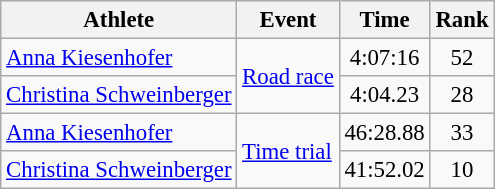<table class=wikitable style=font-size:95%;text-align:center>
<tr>
<th>Athlete</th>
<th>Event</th>
<th>Time</th>
<th>Rank</th>
</tr>
<tr align=center>
<td align=left><a href='#'>Anna Kiesenhofer</a></td>
<td align=center rowspan=2><a href='#'>Road race</a></td>
<td>4:07:16</td>
<td>52</td>
</tr>
<tr align=center>
<td align=left><a href='#'>Christina Schweinberger</a></td>
<td>4:04.23</td>
<td>28</td>
</tr>
<tr align=center>
<td align=left><a href='#'>Anna Kiesenhofer</a></td>
<td align=left rowspan=2><a href='#'>Time trial</a></td>
<td>46:28.88</td>
<td>33</td>
</tr>
<tr align=center>
<td align=left><a href='#'>Christina Schweinberger</a></td>
<td>41:52.02</td>
<td>10</td>
</tr>
</table>
